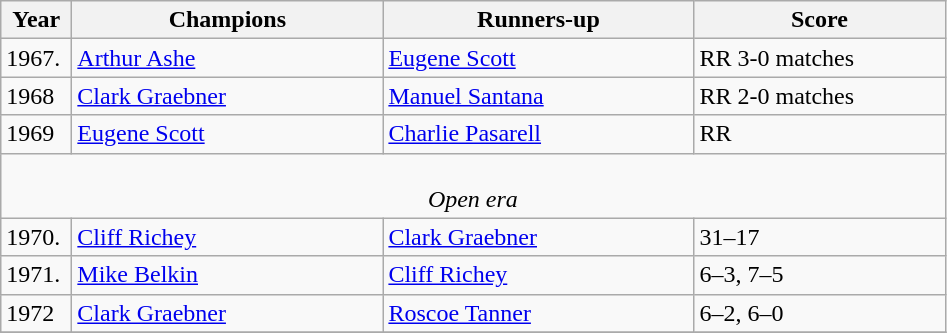<table class="wikitable">
<tr>
<th style="width:40px">Year</th>
<th style="width:200px">Champions</th>
<th style="width:200px">Runners-up</th>
<th style="width:160px" class="unsortable">Score</th>
</tr>
<tr>
<td>1967.</td>
<td> <a href='#'>Arthur Ashe</a></td>
<td> <a href='#'>Eugene Scott</a></td>
<td>RR 3-0 matches</td>
</tr>
<tr>
<td>1968</td>
<td> <a href='#'>Clark Graebner</a></td>
<td> <a href='#'>Manuel Santana</a></td>
<td>RR 2-0 matches</td>
</tr>
<tr>
<td>1969</td>
<td> <a href='#'>Eugene Scott</a></td>
<td> <a href='#'>Charlie Pasarell</a></td>
<td>RR</td>
</tr>
<tr>
<td colspan=4 align=center><br><em>Open era </em></td>
</tr>
<tr>
<td>1970.</td>
<td> <a href='#'>Cliff Richey</a></td>
<td> <a href='#'>Clark Graebner</a></td>
<td>31–17</td>
</tr>
<tr>
<td>1971.</td>
<td> <a href='#'>Mike Belkin</a></td>
<td> <a href='#'>Cliff Richey</a></td>
<td>6–3, 7–5</td>
</tr>
<tr>
<td>1972</td>
<td> <a href='#'>Clark Graebner</a></td>
<td> <a href='#'>Roscoe Tanner</a></td>
<td>6–2, 6–0</td>
</tr>
<tr>
</tr>
</table>
